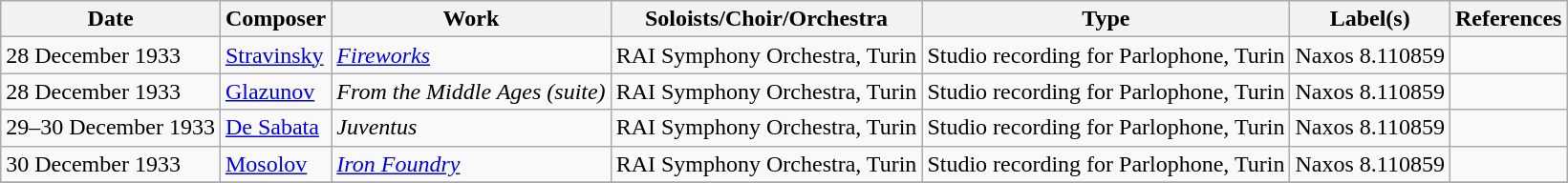<table class="wikitable">
<tr>
<th>Date</th>
<th>Composer</th>
<th>Work</th>
<th>Soloists/Choir/Orchestra</th>
<th>Type</th>
<th>Label(s)</th>
<th>References</th>
</tr>
<tr>
<td>28 December 1933</td>
<td><a href='#'>Stravinsky</a></td>
<td><em><a href='#'>Fireworks</a></em></td>
<td>RAI Symphony Orchestra, Turin</td>
<td>Studio recording for Parlophone, Turin</td>
<td>Naxos 8.110859</td>
<td></td>
</tr>
<tr>
<td>28 December 1933</td>
<td><a href='#'>Glazunov</a></td>
<td><em>From the Middle Ages (suite)</em></td>
<td>RAI Symphony Orchestra, Turin</td>
<td>Studio recording for Parlophone, Turin</td>
<td>Naxos 8.110859</td>
<td></td>
</tr>
<tr>
<td>29–30 December 1933</td>
<td><a href='#'>De Sabata</a></td>
<td><em>Juventus</em></td>
<td>RAI Symphony Orchestra, Turin</td>
<td>Studio recording for Parlophone, Turin</td>
<td>Naxos 8.110859</td>
<td></td>
</tr>
<tr>
<td>30 December 1933</td>
<td><a href='#'>Mosolov</a></td>
<td><em><a href='#'>Iron Foundry</a></em></td>
<td>RAI Symphony Orchestra, Turin</td>
<td>Studio recording for Parlophone, Turin</td>
<td>Naxos 8.110859</td>
<td></td>
</tr>
<tr>
</tr>
</table>
